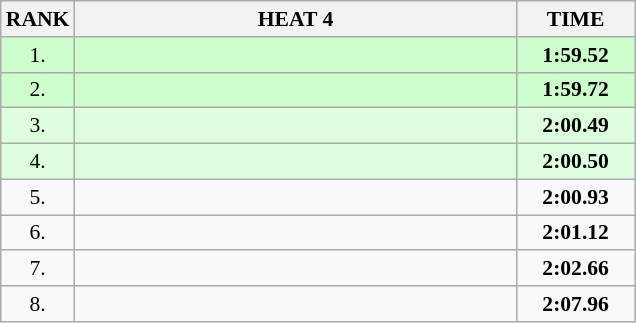<table class="wikitable" style="border-collapse: collapse; font-size: 90%;">
<tr>
<th>RANK</th>
<th style="width: 20em">HEAT 4</th>
<th style="width: 5em">TIME</th>
</tr>
<tr style="background:#ccffcc;">
<td align="center">1.</td>
<td></td>
<td align="center"><strong>1:59.52</strong></td>
</tr>
<tr style="background:#ccffcc;">
<td align="center">2.</td>
<td></td>
<td align="center"><strong>1:59.72</strong></td>
</tr>
<tr style="background:#ddffdd;">
<td align="center">3.</td>
<td></td>
<td align="center"><strong>2:00.49</strong></td>
</tr>
<tr style="background:#ddffdd;">
<td align="center">4.</td>
<td></td>
<td align="center"><strong>2:00.50</strong></td>
</tr>
<tr>
<td align="center">5.</td>
<td></td>
<td align="center"><strong>2:00.93</strong></td>
</tr>
<tr>
<td align="center">6.</td>
<td></td>
<td align="center"><strong>2:01.12</strong></td>
</tr>
<tr>
<td align="center">7.</td>
<td></td>
<td align="center"><strong>2:02.66</strong></td>
</tr>
<tr>
<td align="center">8.</td>
<td></td>
<td align="center"><strong>2:07.96</strong></td>
</tr>
</table>
